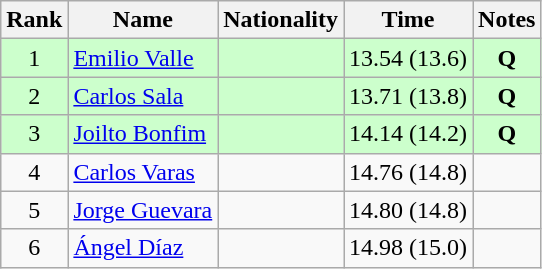<table class="wikitable sortable" style="text-align:center">
<tr>
<th>Rank</th>
<th>Name</th>
<th>Nationality</th>
<th>Time</th>
<th>Notes</th>
</tr>
<tr bgcolor=ccffcc>
<td align=center>1</td>
<td align=left><a href='#'>Emilio Valle</a></td>
<td align=left></td>
<td>13.54 (13.6)</td>
<td><strong>Q</strong></td>
</tr>
<tr bgcolor=ccffcc>
<td align=center>2</td>
<td align=left><a href='#'>Carlos Sala</a></td>
<td align=left></td>
<td>13.71 (13.8)</td>
<td><strong>Q</strong></td>
</tr>
<tr bgcolor=ccffcc>
<td align=center>3</td>
<td align=left><a href='#'>Joilto Bonfim</a></td>
<td align=left></td>
<td>14.14 (14.2)</td>
<td><strong>Q</strong></td>
</tr>
<tr>
<td align=center>4</td>
<td align=left><a href='#'>Carlos Varas</a></td>
<td align=left></td>
<td>14.76 (14.8)</td>
<td></td>
</tr>
<tr>
<td align=center>5</td>
<td align=left><a href='#'>Jorge Guevara</a></td>
<td align=left></td>
<td>14.80 (14.8)</td>
<td></td>
</tr>
<tr>
<td align=center>6</td>
<td align=left><a href='#'>Ángel Díaz</a></td>
<td align=left></td>
<td>14.98 (15.0)</td>
<td></td>
</tr>
</table>
